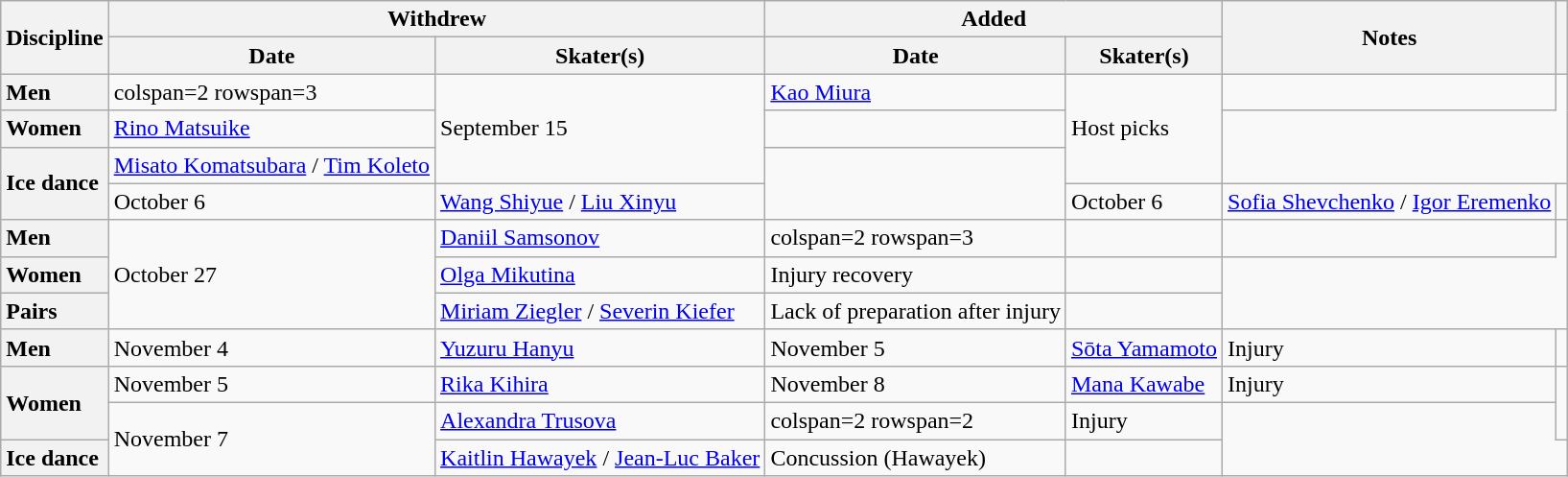<table class="wikitable unsortable">
<tr>
<th scope="col" rowspan=2>Discipline</th>
<th scope="col" colspan=2>Withdrew</th>
<th scope="col" colspan=2>Added</th>
<th scope="col" rowspan=2>Notes</th>
<th scope="col" rowspan=2></th>
</tr>
<tr>
<th>Date</th>
<th>Skater(s)</th>
<th>Date</th>
<th>Skater(s)</th>
</tr>
<tr>
<th scope="row" style="text-align:left">Men</th>
<td>colspan=2 rowspan=3 </td>
<td rowspan=3>September 15</td>
<td> <a href='#'>Kao Miura</a></td>
<td rowspan=3>Host picks</td>
<td></td>
</tr>
<tr>
<th scope="row" style="text-align:left">Women</th>
<td> <a href='#'>Rino Matsuike</a></td>
<td></td>
</tr>
<tr>
<th scope="row" style="text-align:left" rowspan=2>Ice dance</th>
<td> <a href='#'>Misato Komatsubara</a> / <a href='#'>Tim Koleto</a></td>
<td rowspan=2></td>
</tr>
<tr>
<td>October 6</td>
<td> <a href='#'>Wang Shiyue</a> / <a href='#'>Liu Xinyu</a></td>
<td>October 6</td>
<td> <a href='#'>Sofia Shevchenko</a> / <a href='#'>Igor Eremenko</a></td>
<td></td>
</tr>
<tr>
<th scope="row" style="text-align:left">Men</th>
<td rowspan=3>October 27</td>
<td> <a href='#'>Daniil Samsonov</a></td>
<td>colspan=2 rowspan=3 </td>
<td></td>
<td></td>
</tr>
<tr>
<th scope="row" style="text-align:left">Women</th>
<td> <a href='#'>Olga Mikutina</a></td>
<td>Injury recovery</td>
<td></td>
</tr>
<tr>
<th scope="row" style="text-align:left">Pairs</th>
<td> <a href='#'>Miriam Ziegler</a> / <a href='#'>Severin Kiefer</a></td>
<td>Lack of preparation after injury</td>
<td></td>
</tr>
<tr>
<th scope="row" style="text-align:left">Men</th>
<td>November 4</td>
<td> <a href='#'>Yuzuru Hanyu</a></td>
<td>November 5</td>
<td> <a href='#'>Sōta Yamamoto</a></td>
<td>Injury</td>
<td></td>
</tr>
<tr>
<th scope="row" style="text-align:left" rowspan=2>Women</th>
<td>November 5</td>
<td> <a href='#'>Rika Kihira</a></td>
<td>November 8</td>
<td> <a href='#'>Mana Kawabe</a></td>
<td>Injury</td>
<td rowspan=2></td>
</tr>
<tr>
<td rowspan=2>November 7</td>
<td> <a href='#'>Alexandra Trusova</a></td>
<td>colspan=2 rowspan=2 </td>
<td>Injury</td>
</tr>
<tr>
<th scope="row" style="text-align:left">Ice dance</th>
<td> <a href='#'>Kaitlin Hawayek</a> / <a href='#'>Jean-Luc Baker</a></td>
<td>Concussion (Hawayek)</td>
<td></td>
</tr>
</table>
